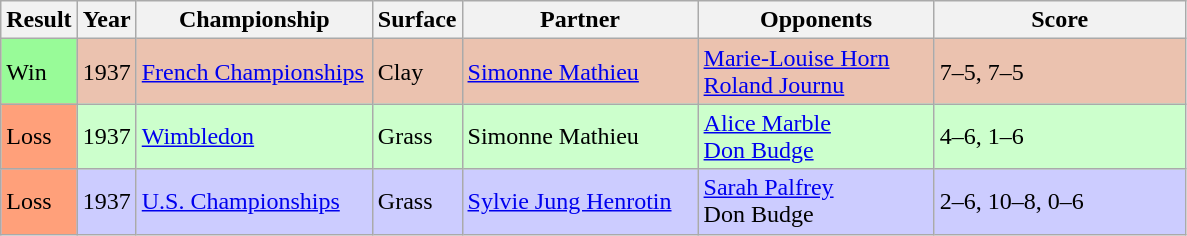<table class="sortable wikitable">
<tr>
<th style="width:40px">Result</th>
<th style="width:30px">Year</th>
<th style="width:150px">Championship</th>
<th style="width:50px">Surface</th>
<th style="width:150px">Partner</th>
<th style="width:150px">Opponents</th>
<th style="width:160px" class="unsortable">Score</th>
</tr>
<tr style="background:#ebc2af;">
<td style="background:#98fb98;">Win</td>
<td>1937</td>
<td><a href='#'>French Championships</a></td>
<td>Clay</td>
<td> <a href='#'>Simonne Mathieu</a></td>
<td> <a href='#'>Marie-Louise Horn</a><br> <a href='#'>Roland Journu</a></td>
<td>7–5, 7–5</td>
</tr>
<tr style="background:#cfc;">
<td style="background:#ffa07a;">Loss</td>
<td>1937</td>
<td><a href='#'>Wimbledon</a></td>
<td>Grass</td>
<td> Simonne Mathieu</td>
<td> <a href='#'>Alice Marble</a><br> <a href='#'>Don Budge</a></td>
<td>4–6, 1–6</td>
</tr>
<tr style="background:#ccf;">
<td style="background:#ffa07a;">Loss</td>
<td>1937</td>
<td><a href='#'>U.S. Championships</a></td>
<td>Grass</td>
<td> <a href='#'>Sylvie Jung Henrotin</a></td>
<td> <a href='#'>Sarah Palfrey</a> <br> Don Budge</td>
<td>2–6, 10–8, 0–6</td>
</tr>
</table>
